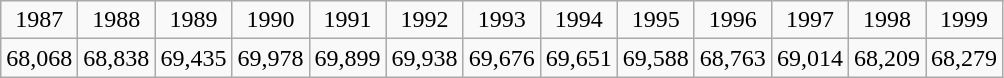<table class="wikitable" style="text-align:center">
<tr>
<td>1987</td>
<td>1988</td>
<td>1989</td>
<td>1990</td>
<td>1991</td>
<td>1992</td>
<td>1993</td>
<td>1994</td>
<td>1995</td>
<td>1996</td>
<td>1997</td>
<td>1998</td>
<td>1999</td>
</tr>
<tr>
<td>68,068</td>
<td>68,838</td>
<td>69,435</td>
<td>69,978</td>
<td>69,899</td>
<td>69,938</td>
<td>69,676</td>
<td>69,651</td>
<td>69,588</td>
<td>68,763</td>
<td>69,014</td>
<td>68,209</td>
<td>68,279</td>
</tr>
</table>
